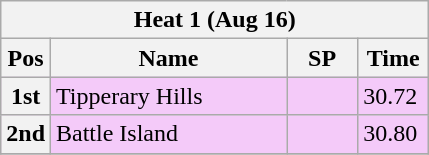<table class="wikitable">
<tr>
<th colspan="6">Heat 1 (Aug 16)</th>
</tr>
<tr>
<th width=20>Pos</th>
<th width=150>Name</th>
<th width=40>SP</th>
<th width=40>Time</th>
</tr>
<tr style="background: #f4caf9;">
<th>1st</th>
<td>Tipperary Hills</td>
<td></td>
<td>30.72</td>
</tr>
<tr style="background: #f4caf9;">
<th>2nd</th>
<td>Battle Island</td>
<td></td>
<td>30.80</td>
</tr>
<tr style="background: #f4caf9;">
</tr>
</table>
